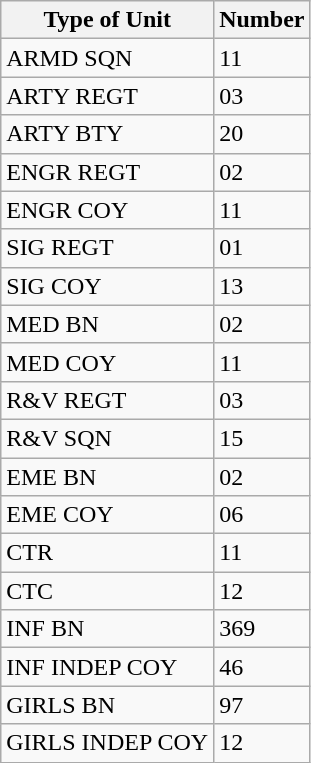<table class="wikitable sortable">
<tr>
<th>Type of Unit</th>
<th>Number</th>
</tr>
<tr>
<td>ARMD SQN</td>
<td>11</td>
</tr>
<tr>
<td>ARTY REGT</td>
<td>03</td>
</tr>
<tr>
<td>ARTY BTY</td>
<td>20</td>
</tr>
<tr>
<td>ENGR REGT</td>
<td>02</td>
</tr>
<tr>
<td>ENGR COY</td>
<td>11</td>
</tr>
<tr>
<td>SIG REGT</td>
<td>01</td>
</tr>
<tr>
<td>SIG COY</td>
<td>13</td>
</tr>
<tr>
<td>MED BN</td>
<td>02</td>
</tr>
<tr>
<td>MED COY</td>
<td>11</td>
</tr>
<tr>
<td>R&V REGT</td>
<td>03</td>
</tr>
<tr>
<td>R&V SQN</td>
<td>15</td>
</tr>
<tr>
<td>EME BN</td>
<td>02</td>
</tr>
<tr>
<td>EME COY</td>
<td>06</td>
</tr>
<tr>
<td>CTR</td>
<td>11</td>
</tr>
<tr>
<td>CTC</td>
<td>12</td>
</tr>
<tr>
<td>INF BN</td>
<td>369</td>
</tr>
<tr>
<td>INF INDEP COY</td>
<td>46</td>
</tr>
<tr>
<td>GIRLS BN</td>
<td>97</td>
</tr>
<tr>
<td>GIRLS INDEP COY</td>
<td>12</td>
</tr>
</table>
